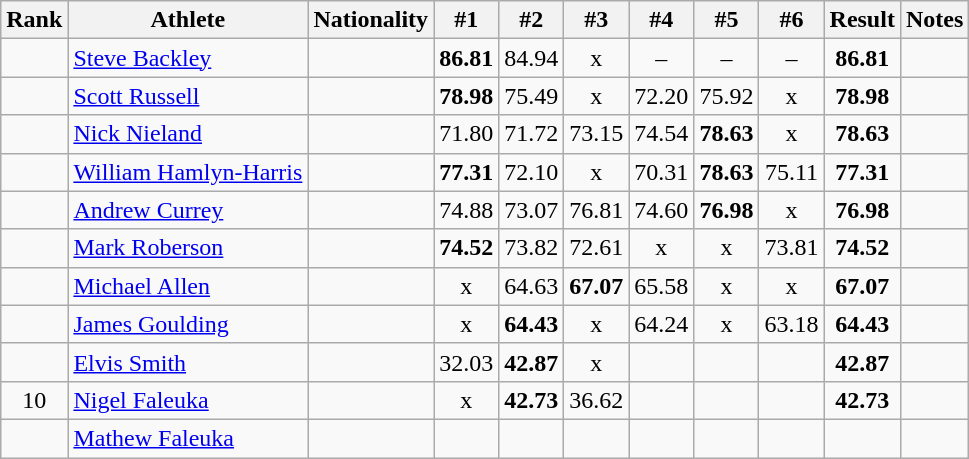<table class="wikitable sortable" style="text-align:center">
<tr>
<th>Rank</th>
<th>Athlete</th>
<th>Nationality</th>
<th>#1</th>
<th>#2</th>
<th>#3</th>
<th>#4</th>
<th>#5</th>
<th>#6</th>
<th>Result</th>
<th>Notes</th>
</tr>
<tr>
<td></td>
<td align="left"><a href='#'>Steve Backley</a></td>
<td align=left></td>
<td><strong>86.81</strong></td>
<td>84.94</td>
<td>x</td>
<td>–</td>
<td>–</td>
<td>–</td>
<td><strong>86.81</strong></td>
<td></td>
</tr>
<tr>
<td></td>
<td align="left"><a href='#'>Scott Russell</a></td>
<td align=left></td>
<td><strong>78.98</strong></td>
<td>75.49</td>
<td>x</td>
<td>72.20</td>
<td>75.92</td>
<td>x</td>
<td><strong>78.98</strong></td>
<td></td>
</tr>
<tr>
<td></td>
<td align="left"><a href='#'>Nick Nieland</a></td>
<td align=left></td>
<td>71.80</td>
<td>71.72</td>
<td>73.15</td>
<td>74.54</td>
<td><strong>78.63</strong></td>
<td>x</td>
<td><strong>78.63</strong></td>
<td></td>
</tr>
<tr>
<td></td>
<td align="left"><a href='#'>William Hamlyn-Harris</a></td>
<td align=left></td>
<td><strong>77.31</strong></td>
<td>72.10</td>
<td>x</td>
<td>70.31</td>
<td><strong>78.63</strong></td>
<td>75.11</td>
<td><strong>77.31</strong></td>
<td></td>
</tr>
<tr>
<td></td>
<td align="left"><a href='#'>Andrew Currey</a></td>
<td align=left></td>
<td>74.88</td>
<td>73.07</td>
<td>76.81</td>
<td>74.60</td>
<td><strong>76.98</strong></td>
<td>x</td>
<td><strong>76.98</strong></td>
<td></td>
</tr>
<tr>
<td></td>
<td align="left"><a href='#'>Mark Roberson</a></td>
<td align=left></td>
<td><strong>74.52</strong></td>
<td>73.82</td>
<td>72.61</td>
<td>x</td>
<td>x</td>
<td>73.81</td>
<td><strong>74.52</strong></td>
<td></td>
</tr>
<tr>
<td></td>
<td align="left"><a href='#'>Michael Allen</a></td>
<td align=left></td>
<td>x</td>
<td>64.63</td>
<td><strong>67.07</strong></td>
<td>65.58</td>
<td>x</td>
<td>x</td>
<td><strong>67.07</strong></td>
<td></td>
</tr>
<tr>
<td></td>
<td align="left"><a href='#'>James Goulding</a></td>
<td align=left></td>
<td>x</td>
<td><strong>64.43</strong></td>
<td>x</td>
<td>64.24</td>
<td>x</td>
<td>63.18</td>
<td><strong>64.43</strong></td>
<td></td>
</tr>
<tr>
<td></td>
<td align="left"><a href='#'>Elvis Smith</a></td>
<td align=left></td>
<td>32.03</td>
<td><strong>42.87</strong></td>
<td>x</td>
<td></td>
<td></td>
<td></td>
<td><strong>42.87</strong></td>
<td></td>
</tr>
<tr>
<td>10</td>
<td align="left"><a href='#'>Nigel Faleuka</a></td>
<td align=left></td>
<td>x</td>
<td><strong>42.73</strong></td>
<td>36.62</td>
<td></td>
<td></td>
<td></td>
<td><strong>42.73</strong></td>
<td></td>
</tr>
<tr>
<td></td>
<td align="left"><a href='#'>Mathew Faleuka</a></td>
<td align=left></td>
<td></td>
<td></td>
<td></td>
<td></td>
<td></td>
<td></td>
<td><strong></strong></td>
<td></td>
</tr>
</table>
